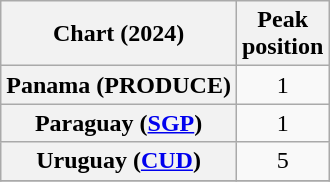<table class="wikitable sortable plainrowheaders" style="text-align:center">
<tr>
<th scope="col">Chart (2024)</th>
<th scope="col">Peak<br>position</th>
</tr>
<tr>
<th scope="row">Panama (PRODUCE)</th>
<td>1</td>
</tr>
<tr>
<th scope="row">Paraguay (<a href='#'>SGP</a>)</th>
<td>1</td>
</tr>
<tr>
<th scope="row">Uruguay (<a href='#'>CUD</a>)</th>
<td>5</td>
</tr>
<tr>
</tr>
</table>
